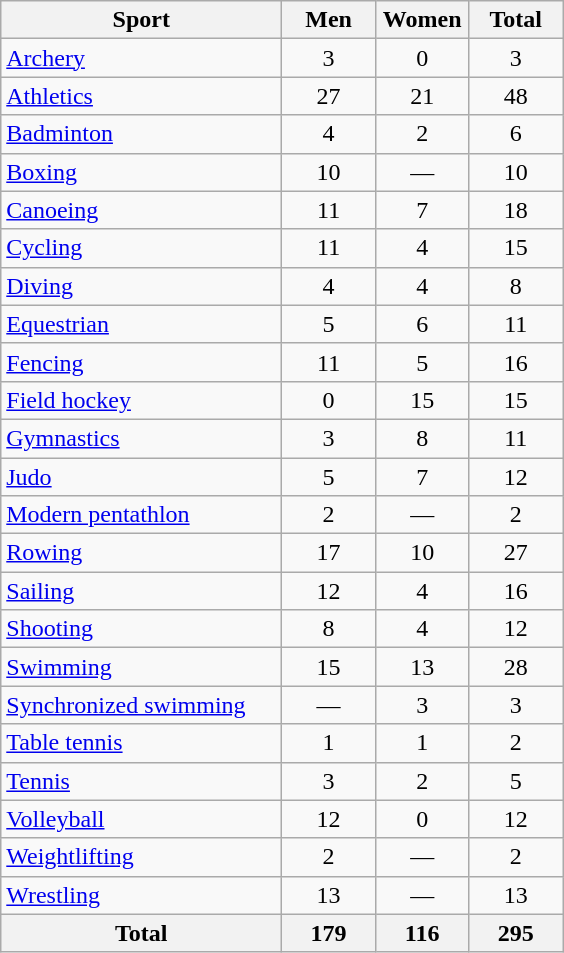<table class="wikitable sortable" style="text-align:center;">
<tr>
<th width=180>Sport</th>
<th width=55>Men</th>
<th width=55>Women</th>
<th width=55>Total</th>
</tr>
<tr>
<td align=left><a href='#'>Archery</a></td>
<td>3</td>
<td>0</td>
<td>3</td>
</tr>
<tr>
<td align=left><a href='#'>Athletics</a></td>
<td>27</td>
<td>21</td>
<td>48</td>
</tr>
<tr>
<td align=left><a href='#'>Badminton</a></td>
<td>4</td>
<td>2</td>
<td>6</td>
</tr>
<tr>
<td align=left><a href='#'>Boxing</a></td>
<td>10</td>
<td>—</td>
<td>10</td>
</tr>
<tr>
<td align=left><a href='#'>Canoeing</a></td>
<td>11</td>
<td>7</td>
<td>18</td>
</tr>
<tr>
<td align=left><a href='#'>Cycling</a></td>
<td>11</td>
<td>4</td>
<td>15</td>
</tr>
<tr>
<td align=left><a href='#'>Diving</a></td>
<td>4</td>
<td>4</td>
<td>8</td>
</tr>
<tr>
<td align=left><a href='#'>Equestrian</a></td>
<td>5</td>
<td>6</td>
<td>11</td>
</tr>
<tr>
<td align=left><a href='#'>Fencing</a></td>
<td>11</td>
<td>5</td>
<td>16</td>
</tr>
<tr>
<td align=left><a href='#'>Field hockey</a></td>
<td>0</td>
<td>15</td>
<td>15</td>
</tr>
<tr>
<td align=left><a href='#'>Gymnastics</a></td>
<td>3</td>
<td>8</td>
<td>11</td>
</tr>
<tr>
<td align=left><a href='#'>Judo</a></td>
<td>5</td>
<td>7</td>
<td>12</td>
</tr>
<tr>
<td align=left><a href='#'>Modern pentathlon</a></td>
<td>2</td>
<td>—</td>
<td>2</td>
</tr>
<tr>
<td align=left><a href='#'>Rowing</a></td>
<td>17</td>
<td>10</td>
<td>27</td>
</tr>
<tr>
<td align=left><a href='#'>Sailing</a></td>
<td>12</td>
<td>4</td>
<td>16</td>
</tr>
<tr>
<td align=left><a href='#'>Shooting</a></td>
<td>8</td>
<td>4</td>
<td>12</td>
</tr>
<tr>
<td align=left><a href='#'>Swimming</a></td>
<td>15</td>
<td>13</td>
<td>28</td>
</tr>
<tr>
<td align=left><a href='#'>Synchronized swimming</a></td>
<td>—</td>
<td>3</td>
<td>3</td>
</tr>
<tr>
<td align=left><a href='#'>Table tennis</a></td>
<td>1</td>
<td>1</td>
<td>2</td>
</tr>
<tr>
<td align=left><a href='#'>Tennis</a></td>
<td>3</td>
<td>2</td>
<td>5</td>
</tr>
<tr>
<td align=left><a href='#'>Volleyball</a></td>
<td>12</td>
<td>0</td>
<td>12</td>
</tr>
<tr>
<td align=left><a href='#'>Weightlifting</a></td>
<td>2</td>
<td>—</td>
<td>2</td>
</tr>
<tr>
<td align=left><a href='#'>Wrestling</a></td>
<td>13</td>
<td>—</td>
<td>13</td>
</tr>
<tr>
<th>Total</th>
<th>179</th>
<th>116</th>
<th>295</th>
</tr>
</table>
